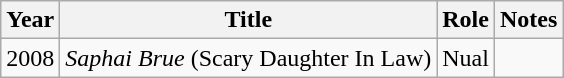<table class="wikitable sortable">
<tr>
<th>Year</th>
<th>Title</th>
<th>Role</th>
<th class="unsortable">Notes</th>
</tr>
<tr>
<td>2008</td>
<td><em>Saphai Brue</em> (Scary Daughter In Law)</td>
<td>Nual</td>
<td></td>
</tr>
</table>
